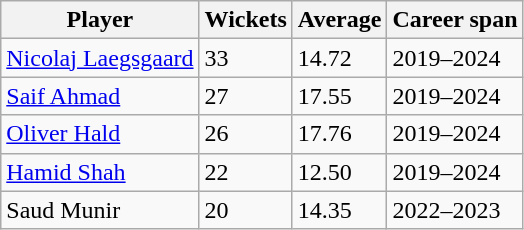<table class="wikitable">
<tr>
<th>Player</th>
<th>Wickets</th>
<th>Average</th>
<th>Career span</th>
</tr>
<tr>
<td><a href='#'>Nicolaj Laegsgaard</a></td>
<td>33</td>
<td>14.72</td>
<td>2019–2024</td>
</tr>
<tr>
<td><a href='#'>Saif Ahmad</a></td>
<td>27</td>
<td>17.55</td>
<td>2019–2024</td>
</tr>
<tr>
<td><a href='#'>Oliver Hald</a></td>
<td>26</td>
<td>17.76</td>
<td>2019–2024</td>
</tr>
<tr>
<td><a href='#'>Hamid Shah</a></td>
<td>22</td>
<td>12.50</td>
<td>2019–2024</td>
</tr>
<tr>
<td>Saud Munir</td>
<td>20</td>
<td>14.35</td>
<td>2022–2023</td>
</tr>
</table>
